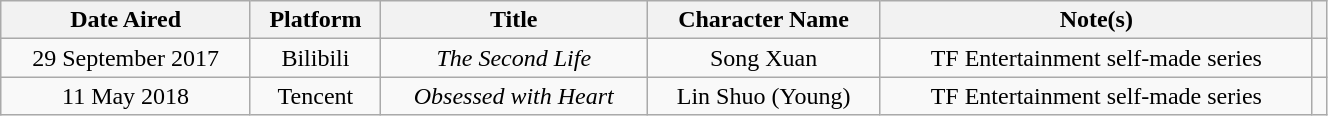<table class="wikitable" width="70%" style="text-align:center">
<tr>
<th>Date Aired</th>
<th>Platform</th>
<th>Title</th>
<th>Character Name</th>
<th>Note(s)</th>
<th></th>
</tr>
<tr>
<td>29 September 2017</td>
<td>Bilibili</td>
<td><em>The Second Life</em></td>
<td>Song Xuan</td>
<td>TF Entertainment self-made series</td>
<td></td>
</tr>
<tr>
<td>11 May 2018</td>
<td>Tencent</td>
<td><em>Obsessed with Heart</em></td>
<td>Lin Shuo (Young)</td>
<td>TF Entertainment self-made series</td>
<td></td>
</tr>
</table>
